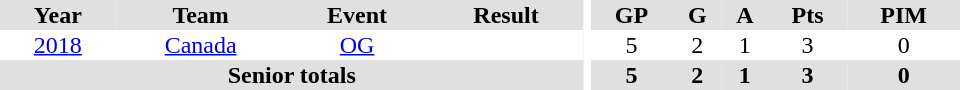<table border="0" cellpadding="1" cellspacing="0" ID="Table3" style="text-align:center; width:40em">
<tr ALIGN="center" bgcolor="#e0e0e0">
<th>Year</th>
<th>Team</th>
<th>Event</th>
<th>Result</th>
<th rowspan="99" bgcolor="#ffffff"></th>
<th>GP</th>
<th>G</th>
<th>A</th>
<th>Pts</th>
<th>PIM</th>
</tr>
<tr>
<td><a href='#'>2018</a></td>
<td><a href='#'>Canada</a></td>
<td><a href='#'>OG</a></td>
<td></td>
<td>5</td>
<td>2</td>
<td>1</td>
<td>3</td>
<td>0</td>
</tr>
<tr bgcolor="#e0e0e0">
<th colspan="4">Senior totals</th>
<th>5</th>
<th>2</th>
<th>1</th>
<th>3</th>
<th>0</th>
</tr>
</table>
